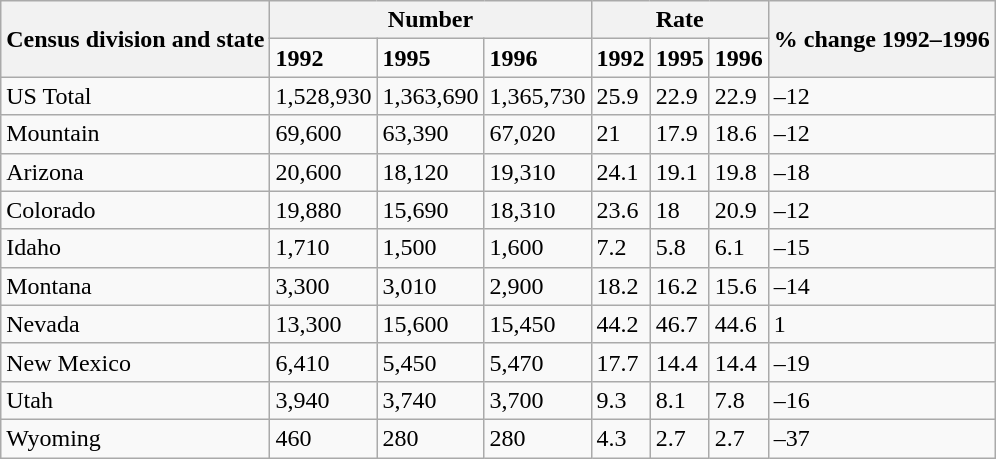<table class="wikitable">
<tr>
<th rowspan="2">Census division and state</th>
<th colspan="3">Number</th>
<th colspan="3">Rate</th>
<th rowspan="2">% change 1992–1996</th>
</tr>
<tr>
<td><strong>1992</strong></td>
<td><strong>1995</strong></td>
<td><strong>1996</strong></td>
<td><strong>1992</strong></td>
<td><strong>1995</strong></td>
<td><strong>1996</strong></td>
</tr>
<tr>
<td>US Total</td>
<td>1,528,930</td>
<td>1,363,690</td>
<td>1,365,730</td>
<td>25.9</td>
<td>22.9</td>
<td>22.9</td>
<td>–12</td>
</tr>
<tr>
<td>Mountain</td>
<td>69,600</td>
<td>63,390</td>
<td>67,020</td>
<td>21</td>
<td>17.9</td>
<td>18.6</td>
<td>–12</td>
</tr>
<tr>
<td>Arizona</td>
<td>20,600</td>
<td>18,120</td>
<td>19,310</td>
<td>24.1</td>
<td>19.1</td>
<td>19.8</td>
<td>–18</td>
</tr>
<tr>
<td>Colorado</td>
<td>19,880</td>
<td>15,690</td>
<td>18,310</td>
<td>23.6</td>
<td>18</td>
<td>20.9</td>
<td>–12</td>
</tr>
<tr>
<td>Idaho</td>
<td>1,710</td>
<td>1,500</td>
<td>1,600</td>
<td>7.2</td>
<td>5.8</td>
<td>6.1</td>
<td>–15</td>
</tr>
<tr>
<td>Montana</td>
<td>3,300</td>
<td>3,010</td>
<td>2,900</td>
<td>18.2</td>
<td>16.2</td>
<td>15.6</td>
<td>–14</td>
</tr>
<tr>
<td>Nevada</td>
<td>13,300</td>
<td>15,600</td>
<td>15,450</td>
<td>44.2</td>
<td>46.7</td>
<td>44.6</td>
<td>1</td>
</tr>
<tr>
<td>New Mexico</td>
<td>6,410</td>
<td>5,450</td>
<td>5,470</td>
<td>17.7</td>
<td>14.4</td>
<td>14.4</td>
<td>–19</td>
</tr>
<tr>
<td>Utah</td>
<td>3,940</td>
<td>3,740</td>
<td>3,700</td>
<td>9.3</td>
<td>8.1</td>
<td>7.8</td>
<td>–16</td>
</tr>
<tr>
<td>Wyoming</td>
<td>460</td>
<td>280</td>
<td>280</td>
<td>4.3</td>
<td>2.7</td>
<td>2.7</td>
<td>–37</td>
</tr>
</table>
